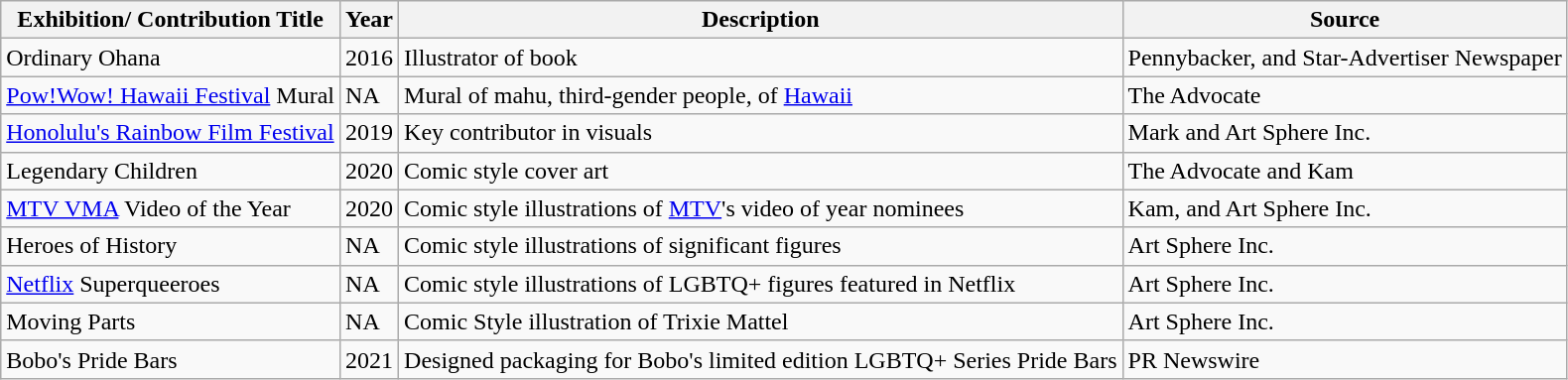<table class="wikitable">
<tr>
<th>Exhibition/ Contribution Title</th>
<th>Year</th>
<th>Description</th>
<th>Source</th>
</tr>
<tr>
<td>Ordinary Ohana</td>
<td>2016</td>
<td>Illustrator of book</td>
<td>Pennybacker, and Star-Advertiser Newspaper</td>
</tr>
<tr>
<td><a href='#'>Pow!Wow! Hawaii Festival</a> Mural</td>
<td>NA</td>
<td>Mural of mahu, third-gender people, of <a href='#'>Hawaii</a></td>
<td>The Advocate</td>
</tr>
<tr>
<td><a href='#'>Honolulu's Rainbow Film Festival</a></td>
<td>2019</td>
<td>Key contributor in visuals</td>
<td>Mark and Art Sphere Inc.</td>
</tr>
<tr>
<td>Legendary Children</td>
<td>2020</td>
<td>Comic style cover art</td>
<td>The Advocate and Kam</td>
</tr>
<tr>
<td><a href='#'>MTV VMA</a> Video of the Year</td>
<td>2020</td>
<td>Comic style illustrations of <a href='#'>MTV</a>'s video of year nominees</td>
<td>Kam, and Art Sphere Inc.</td>
</tr>
<tr>
<td>Heroes of History</td>
<td>NA</td>
<td>Comic style illustrations of significant figures</td>
<td>Art Sphere Inc.</td>
</tr>
<tr>
<td><a href='#'>Netflix</a> Superqueeroes</td>
<td>NA</td>
<td>Comic style illustrations of LGBTQ+ figures featured in Netflix</td>
<td>Art Sphere Inc.</td>
</tr>
<tr>
<td>Moving Parts</td>
<td>NA</td>
<td>Comic Style illustration of Trixie Mattel</td>
<td>Art Sphere Inc.</td>
</tr>
<tr>
<td>Bobo's Pride Bars</td>
<td>2021</td>
<td>Designed packaging for Bobo's limited edition LGBTQ+ Series Pride Bars</td>
<td>PR Newswire</td>
</tr>
</table>
